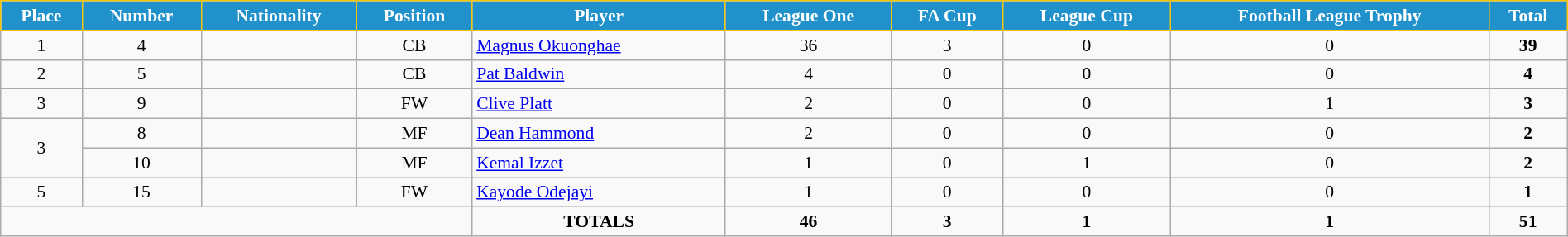<table class="wikitable" style="text-align:center; font-size:90%; width:100%;">
<tr>
<th style="background:#2191CC; color:white; border:1px solid #F7C408; text-align:center;">Place</th>
<th style="background:#2191CC; color:white; border:1px solid #F7C408; text-align:center;">Number</th>
<th style="background:#2191CC; color:white; border:1px solid #F7C408; text-align:center;">Nationality</th>
<th style="background:#2191CC; color:white; border:1px solid #F7C408; text-align:center;">Position</th>
<th style="background:#2191CC; color:white; border:1px solid #F7C408; text-align:center;">Player</th>
<th style="background:#2191CC; color:white; border:1px solid #F7C408; text-align:center;">League One</th>
<th style="background:#2191CC; color:white; border:1px solid #F7C408; text-align:center;">FA Cup</th>
<th style="background:#2191CC; color:white; border:1px solid #F7C408; text-align:center;">League Cup</th>
<th style="background:#2191CC; color:white; border:1px solid #F7C408; text-align:center;">Football League Trophy</th>
<th style="background:#2191CC; color:white; border:1px solid #F7C408; text-align:center;">Total</th>
</tr>
<tr>
<td>1</td>
<td>4</td>
<td></td>
<td>CB</td>
<td align="left"><a href='#'>Magnus Okuonghae</a></td>
<td>36</td>
<td>3</td>
<td>0</td>
<td>0</td>
<td><strong>39</strong></td>
</tr>
<tr>
<td>2</td>
<td>5</td>
<td></td>
<td>CB</td>
<td align="left"><a href='#'>Pat Baldwin</a></td>
<td>4</td>
<td>0</td>
<td>0</td>
<td>0</td>
<td><strong>4</strong></td>
</tr>
<tr>
<td>3</td>
<td>9</td>
<td></td>
<td>FW</td>
<td align="left"><a href='#'>Clive Platt</a></td>
<td>2</td>
<td>0</td>
<td>0</td>
<td>1</td>
<td><strong>3</strong></td>
</tr>
<tr>
<td rowspan=2>3</td>
<td>8</td>
<td></td>
<td>MF</td>
<td align="left"><a href='#'>Dean Hammond</a></td>
<td>2</td>
<td>0</td>
<td>0</td>
<td>0</td>
<td><strong>2</strong></td>
</tr>
<tr>
<td>10</td>
<td></td>
<td>MF</td>
<td align="left"><a href='#'>Kemal Izzet</a></td>
<td>1</td>
<td>0</td>
<td>1</td>
<td>0</td>
<td><strong>2</strong></td>
</tr>
<tr>
<td>5</td>
<td>15</td>
<td></td>
<td>FW</td>
<td align="left"><a href='#'>Kayode Odejayi</a></td>
<td>1</td>
<td>0</td>
<td>0</td>
<td>0</td>
<td><strong>1</strong></td>
</tr>
<tr>
<td colspan="4"></td>
<td><strong>TOTALS</strong></td>
<td><strong>46</strong></td>
<td><strong>3</strong></td>
<td><strong>1</strong></td>
<td><strong>1</strong></td>
<td><strong>51</strong></td>
</tr>
</table>
